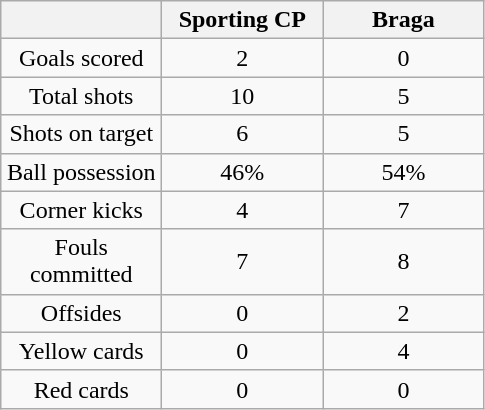<table class="wikitable" style="text-align:center">
<tr>
<th width="100"></th>
<th width="100">Sporting CP</th>
<th width="100">Braga</th>
</tr>
<tr>
<td>Goals scored</td>
<td>2</td>
<td>0</td>
</tr>
<tr>
<td>Total shots</td>
<td>10</td>
<td>5</td>
</tr>
<tr>
<td>Shots on target</td>
<td>6</td>
<td>5</td>
</tr>
<tr>
<td>Ball possession</td>
<td>46%</td>
<td>54%</td>
</tr>
<tr>
<td>Corner kicks</td>
<td>4</td>
<td>7</td>
</tr>
<tr>
<td>Fouls committed</td>
<td>7</td>
<td>8</td>
</tr>
<tr>
<td>Offsides</td>
<td>0</td>
<td>2</td>
</tr>
<tr>
<td>Yellow cards</td>
<td>0</td>
<td>4</td>
</tr>
<tr>
<td>Red cards</td>
<td>0</td>
<td>0</td>
</tr>
</table>
